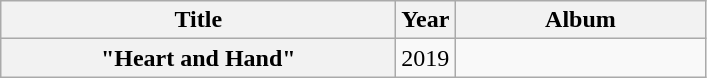<table class="wikitable plainrowheaders" style="text-align:center;">
<tr>
<th scope="col" rowspan="1" style="width:16em;">Title</th>
<th scope="col" rowspan="1" style="width:1em;">Year</th>
<th scope="col" rowspan="1" style="width:10em;">Album</th>
</tr>
<tr>
<th scope="row">"Heart and Hand"<br></th>
<td>2019</td>
<td></td>
</tr>
</table>
